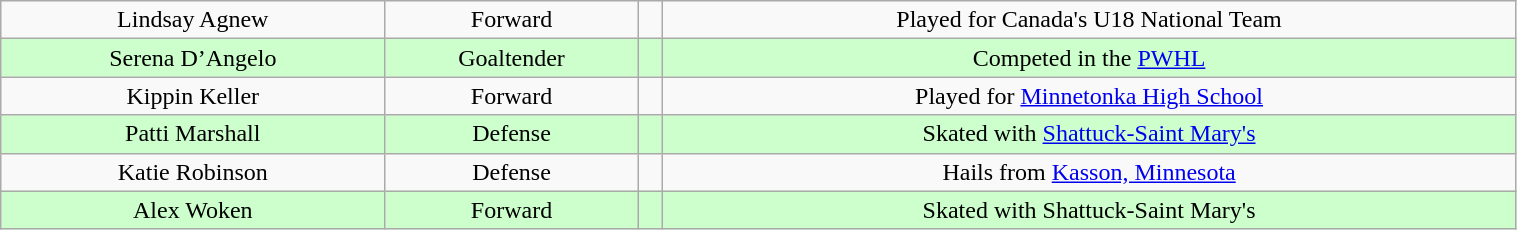<table class="wikitable" width="80%" style="text-align:center;">
<tr>
<td>Lindsay Agnew</td>
<td>Forward</td>
<td></td>
<td>Played for Canada's U18 National Team</td>
</tr>
<tr bgcolor="#ccffcc">
<td>Serena D’Angelo</td>
<td>Goaltender</td>
<td></td>
<td>Competed in the <a href='#'>PWHL</a></td>
</tr>
<tr>
<td>Kippin Keller</td>
<td>Forward</td>
<td></td>
<td>Played for <a href='#'>Minnetonka High School</a></td>
</tr>
<tr bgcolor="#ccffcc">
<td>Patti Marshall</td>
<td>Defense</td>
<td></td>
<td>Skated with <a href='#'>Shattuck-Saint Mary's</a></td>
</tr>
<tr>
<td>Katie Robinson</td>
<td>Defense</td>
<td></td>
<td>Hails from <a href='#'>Kasson, Minnesota</a></td>
</tr>
<tr bgcolor="#ccffcc">
<td>Alex Woken</td>
<td>Forward</td>
<td></td>
<td>Skated with Shattuck-Saint Mary's</td>
</tr>
</table>
